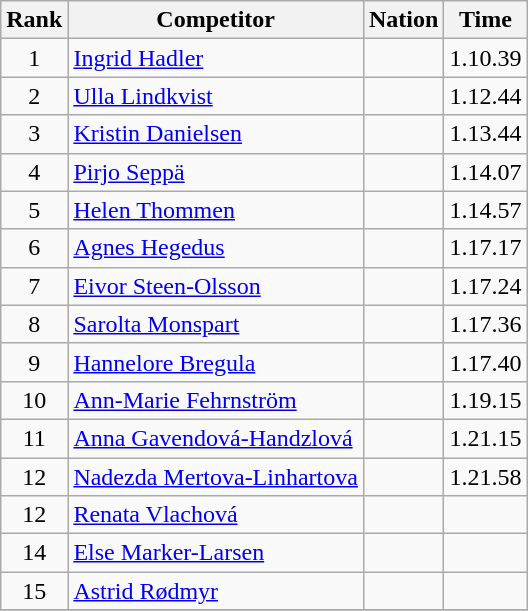<table class="wikitable sortable" style="text-align:left">
<tr>
<th data-sort-type="number">Rank</th>
<th class="unsortable">Competitor</th>
<th>Nation</th>
<th>Time</th>
</tr>
<tr>
<td style="text-align:center">1</td>
<td><a href='#'>Ingrid Hadler</a></td>
<td></td>
<td style="text-align:right">1.10.39</td>
</tr>
<tr>
<td style="text-align:center">2</td>
<td><a href='#'>Ulla Lindkvist</a></td>
<td></td>
<td style="text-align:right">1.12.44</td>
</tr>
<tr>
<td style="text-align:center">3</td>
<td><a href='#'>Kristin Danielsen</a></td>
<td></td>
<td style="text-align:right">1.13.44</td>
</tr>
<tr>
<td style="text-align:center">4</td>
<td><a href='#'>Pirjo Seppä</a></td>
<td></td>
<td style="text-align:right">1.14.07</td>
</tr>
<tr>
<td style="text-align:center">5</td>
<td><a href='#'>Helen Thommen</a></td>
<td></td>
<td style="text-align:right">1.14.57</td>
</tr>
<tr>
<td style="text-align:center">6</td>
<td><a href='#'>Agnes Hegedus</a></td>
<td></td>
<td style="text-align:right">1.17.17</td>
</tr>
<tr>
<td style="text-align:center">7</td>
<td><a href='#'>Eivor Steen-Olsson</a></td>
<td></td>
<td style="text-align:right">1.17.24</td>
</tr>
<tr>
<td style="text-align:center">8</td>
<td><a href='#'>Sarolta Monspart</a></td>
<td></td>
<td style="text-align:right">1.17.36</td>
</tr>
<tr>
<td style="text-align:center">9</td>
<td><a href='#'>Hannelore Bregula</a></td>
<td></td>
<td style="text-align:right">1.17.40</td>
</tr>
<tr>
<td style="text-align:center">10</td>
<td><a href='#'>Ann-Marie Fehrnström</a></td>
<td></td>
<td style="text-align:right">1.19.15</td>
</tr>
<tr>
<td style="text-align:center">11</td>
<td><a href='#'>Anna Gavendová-Handzlová</a></td>
<td></td>
<td style="text-align:right">1.21.15</td>
</tr>
<tr>
<td style="text-align:center">12</td>
<td><a href='#'>Nadezda Mertova-Linhartova</a></td>
<td></td>
<td style="text-align:right">1.21.58</td>
</tr>
<tr>
<td style="text-align:center">12</td>
<td><a href='#'>Renata Vlachová</a></td>
<td></td>
<td style="text-align:right"></td>
</tr>
<tr>
<td style="text-align:center">14</td>
<td><a href='#'>Else Marker-Larsen</a></td>
<td></td>
<td style="text-align:right"></td>
</tr>
<tr>
<td style="text-align:center">15</td>
<td><a href='#'>Astrid Rødmyr</a></td>
<td></td>
<td style="text-align:right"></td>
</tr>
<tr>
</tr>
</table>
